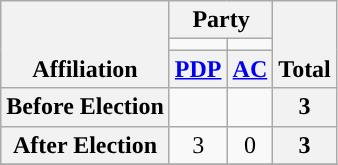<table class=wikitable style="text-align:center">
<tr style="vertical-align:bottom;">
<th rowspan=3>Affiliation</th>
<th colspan=2>Party</th>
<th rowspan=3>Total</th>
</tr>
<tr>
<td style="background-color:"></td>
<td style="background-color:"></td>
</tr>
<tr>
<th><a href='#'>PDP</a></th>
<th><a href='#'>AC</a></th>
</tr>
<tr>
<th>Before Election</th>
<td></td>
<td></td>
<th>3</th>
</tr>
<tr>
<th>After Election</th>
<td>3</td>
<td>0</td>
<th>3</th>
</tr>
<tr>
</tr>
</table>
